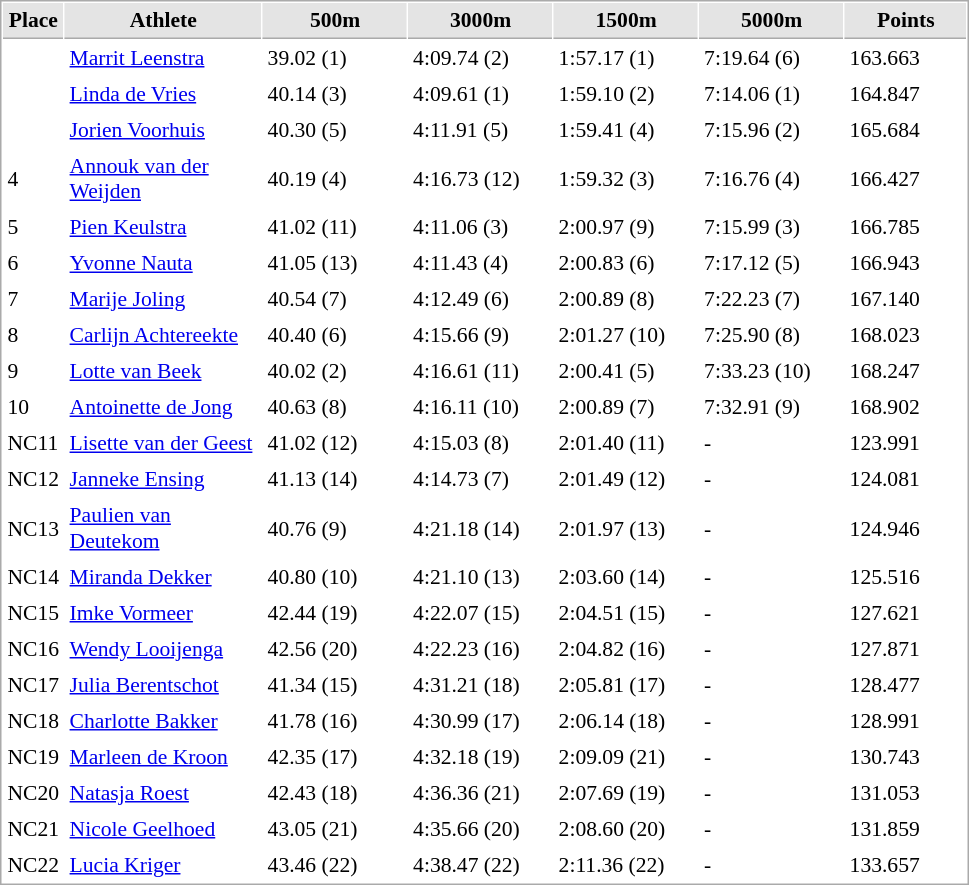<table cellspacing="1" cellpadding="3" style="border:1px solid #AAAAAA;font-size:90%">
<tr bgcolor="#E4E4E4">
<th style="border-bottom:1px solid #AAAAAA" width=15>Place</th>
<th style="border-bottom:1px solid #AAAAAA" width=125>Athlete</th>
<th style="border-bottom:1px solid #AAAAAA" width=90>500m</th>
<th style="border-bottom:1px solid #AAAAAA" width=90>3000m</th>
<th style="border-bottom:1px solid #AAAAAA" width=90>1500m</th>
<th style="border-bottom:1px solid #AAAAAA" width=90>5000m</th>
<th style="border-bottom:1px solid #AAAAAA" width=75>Points</th>
</tr>
<tr>
<td></td>
<td align=left><a href='#'>Marrit Leenstra</a></td>
<td>39.02 (1)</td>
<td>4:09.74 (2)</td>
<td>1:57.17 (1)</td>
<td>7:19.64 (6)</td>
<td>163.663</td>
</tr>
<tr>
<td></td>
<td align=left><a href='#'>Linda de Vries</a></td>
<td>40.14 (3)</td>
<td>4:09.61 (1)</td>
<td>1:59.10 (2)</td>
<td>7:14.06 (1)</td>
<td>164.847</td>
</tr>
<tr>
<td></td>
<td align=left><a href='#'>Jorien Voorhuis</a></td>
<td>40.30 (5)</td>
<td>4:11.91 (5)</td>
<td>1:59.41 (4)</td>
<td>7:15.96 (2)</td>
<td>165.684</td>
</tr>
<tr>
<td>4</td>
<td align=left><a href='#'>Annouk van der Weijden</a></td>
<td>40.19 (4)</td>
<td>4:16.73 (12)</td>
<td>1:59.32 (3)</td>
<td>7:16.76 (4)</td>
<td>166.427</td>
</tr>
<tr>
<td>5</td>
<td align=left><a href='#'>Pien Keulstra</a></td>
<td>41.02 (11)</td>
<td>4:11.06 (3)</td>
<td>2:00.97 (9)</td>
<td>7:15.99 (3)</td>
<td>166.785</td>
</tr>
<tr>
<td>6</td>
<td align=left><a href='#'>Yvonne Nauta</a></td>
<td>41.05 (13)</td>
<td>4:11.43 (4)</td>
<td>2:00.83 (6)</td>
<td>7:17.12 (5)</td>
<td>166.943</td>
</tr>
<tr>
<td>7</td>
<td align=left><a href='#'>Marije Joling</a></td>
<td>40.54 (7)</td>
<td>4:12.49 (6)</td>
<td>2:00.89 (8)</td>
<td>7:22.23 (7)</td>
<td>167.140</td>
</tr>
<tr>
<td>8</td>
<td align=left><a href='#'>Carlijn Achtereekte</a></td>
<td>40.40 (6)</td>
<td>4:15.66 (9)</td>
<td>2:01.27 (10)</td>
<td>7:25.90 (8)</td>
<td>168.023</td>
</tr>
<tr>
<td>9</td>
<td align=left><a href='#'>Lotte van Beek</a></td>
<td>40.02 (2)</td>
<td>4:16.61 (11)</td>
<td>2:00.41 (5)</td>
<td>7:33.23 (10)</td>
<td>168.247</td>
</tr>
<tr>
<td>10</td>
<td align=left><a href='#'>Antoinette de Jong</a></td>
<td>40.63 (8)</td>
<td>4:16.11 (10)</td>
<td>2:00.89 (7)</td>
<td>7:32.91 (9)</td>
<td>168.902</td>
</tr>
<tr>
<td>NC11</td>
<td align=left><a href='#'>Lisette van der Geest</a></td>
<td>41.02 (12)</td>
<td>4:15.03 (8)</td>
<td>2:01.40 (11)</td>
<td>-</td>
<td>123.991</td>
</tr>
<tr>
<td>NC12</td>
<td align=left><a href='#'>Janneke Ensing</a></td>
<td>41.13 (14)</td>
<td>4:14.73 (7)</td>
<td>2:01.49 (12)</td>
<td>-</td>
<td>124.081</td>
</tr>
<tr>
<td>NC13</td>
<td align=left><a href='#'>Paulien van Deutekom</a></td>
<td>40.76 (9)</td>
<td>4:21.18 (14)</td>
<td>2:01.97 (13)</td>
<td>-</td>
<td>124.946</td>
</tr>
<tr>
<td>NC14</td>
<td align=left><a href='#'>Miranda Dekker</a></td>
<td>40.80 (10)</td>
<td>4:21.10 (13)</td>
<td>2:03.60 (14)</td>
<td>-</td>
<td>125.516</td>
</tr>
<tr>
<td>NC15</td>
<td align=left><a href='#'>Imke Vormeer</a></td>
<td>42.44 (19)</td>
<td>4:22.07 (15)</td>
<td>2:04.51 (15)</td>
<td>-</td>
<td>127.621</td>
</tr>
<tr>
<td>NC16</td>
<td align=left><a href='#'>Wendy Looijenga</a></td>
<td>42.56 (20)</td>
<td>4:22.23 (16)</td>
<td>2:04.82 (16)</td>
<td>-</td>
<td>127.871</td>
</tr>
<tr>
<td>NC17</td>
<td align=left><a href='#'>Julia Berentschot</a></td>
<td>41.34 (15)</td>
<td>4:31.21 (18)</td>
<td>2:05.81 (17)</td>
<td>-</td>
<td>128.477</td>
</tr>
<tr>
<td>NC18</td>
<td align=left><a href='#'>Charlotte Bakker</a></td>
<td>41.78 (16)</td>
<td>4:30.99 (17)</td>
<td>2:06.14 (18)</td>
<td>-</td>
<td>128.991</td>
</tr>
<tr>
<td>NC19</td>
<td align=left><a href='#'>Marleen de Kroon</a></td>
<td>42.35 (17)</td>
<td>4:32.18 (19)</td>
<td>2:09.09 (21)</td>
<td>-</td>
<td>130.743</td>
</tr>
<tr>
<td>NC20</td>
<td align=left><a href='#'>Natasja Roest</a></td>
<td>42.43 (18)</td>
<td>4:36.36 (21)</td>
<td>2:07.69 (19)</td>
<td>-</td>
<td>131.053</td>
</tr>
<tr>
<td>NC21</td>
<td align=left><a href='#'>Nicole Geelhoed</a></td>
<td>43.05 (21)</td>
<td>4:35.66 (20)</td>
<td>2:08.60 (20)</td>
<td>-</td>
<td>131.859</td>
</tr>
<tr>
<td>NC22</td>
<td align=left><a href='#'>Lucia Kriger</a></td>
<td>43.46 (22)</td>
<td>4:38.47 (22)</td>
<td>2:11.36 (22)</td>
<td>-</td>
<td>133.657</td>
</tr>
</table>
